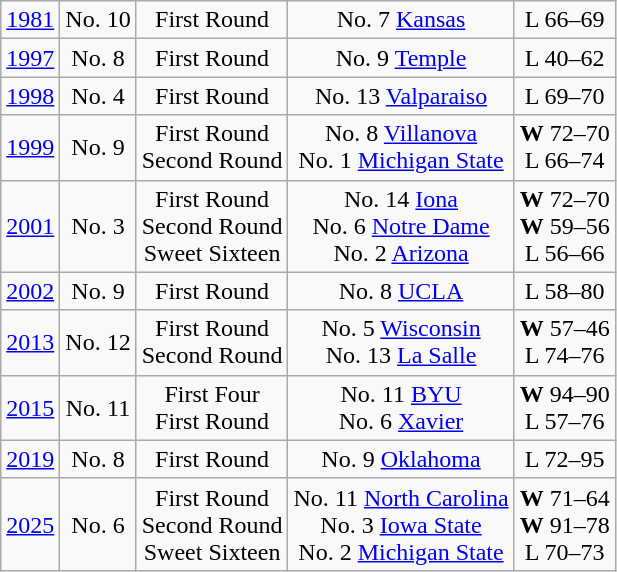<table class="wikitable">
<tr align="center">
<td><a href='#'>1981</a></td>
<td>No. 10</td>
<td>First Round</td>
<td>No. 7 <a href='#'>Kansas</a></td>
<td>L 66–69</td>
</tr>
<tr align="center">
<td><a href='#'>1997</a></td>
<td>No. 8</td>
<td>First Round</td>
<td>No. 9 <a href='#'>Temple</a></td>
<td>L 40–62</td>
</tr>
<tr align="center">
<td><a href='#'>1998</a></td>
<td>No. 4</td>
<td>First Round</td>
<td>No. 13 <a href='#'>Valparaiso</a></td>
<td>L 69–70</td>
</tr>
<tr align="center">
<td><a href='#'>1999</a></td>
<td>No. 9</td>
<td>First Round<br>Second Round</td>
<td>No. 8 <a href='#'>Villanova</a><br>No. 1 <a href='#'>Michigan State</a></td>
<td><strong>W</strong> 72–70<br>L 66–74</td>
</tr>
<tr align="center">
<td><a href='#'>2001</a></td>
<td>No. 3</td>
<td>First Round<br>Second Round<br>Sweet Sixteen</td>
<td>No. 14 <a href='#'>Iona</a><br>No. 6 <a href='#'>Notre Dame</a><br>No. 2 <a href='#'>Arizona</a></td>
<td><strong>W</strong> 72–70<br><strong>W</strong> 59–56<br>L 56–66</td>
</tr>
<tr align="center">
<td><a href='#'>2002</a></td>
<td>No. 9</td>
<td>First Round</td>
<td>No. 8 <a href='#'>UCLA</a></td>
<td>L 58–80</td>
</tr>
<tr align="center">
<td><a href='#'>2013</a></td>
<td>No. 12</td>
<td>First Round<br>Second Round</td>
<td>No. 5 <a href='#'>Wisconsin</a><br>No. 13 <a href='#'>La Salle</a></td>
<td><strong>W</strong> 57–46<br>L 74–76</td>
</tr>
<tr align="center">
<td><a href='#'>2015</a></td>
<td>No. 11</td>
<td>First Four<br>First Round</td>
<td>No. 11 <a href='#'>BYU</a><br>No. 6 <a href='#'>Xavier</a></td>
<td><strong>W</strong> 94–90<br>L 57–76</td>
</tr>
<tr align="center">
<td><a href='#'>2019</a></td>
<td>No. 8</td>
<td>First Round</td>
<td>No. 9 <a href='#'>Oklahoma</a></td>
<td>L 72–95</td>
</tr>
<tr align="center">
<td><a href='#'>2025</a></td>
<td>No. 6</td>
<td>First Round<br>Second Round<br>Sweet Sixteen</td>
<td>No. 11 <a href='#'>North Carolina</a><br> No. 3 <a href='#'>Iowa State</a><br>No. 2 <a href='#'>Michigan State</a></td>
<td><strong>W</strong> 71–64<br><strong>W</strong> 91–78<br>L 70–73</td>
</tr>
</table>
